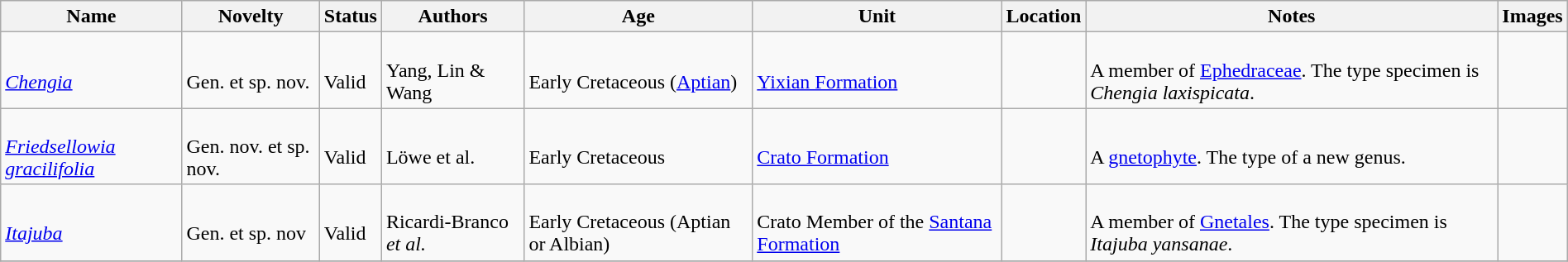<table class="wikitable sortable" align="center" width="100%">
<tr>
<th>Name</th>
<th>Novelty</th>
<th>Status</th>
<th>Authors</th>
<th>Age</th>
<th>Unit</th>
<th>Location</th>
<th>Notes</th>
<th>Images</th>
</tr>
<tr>
<td><br><em><a href='#'>Chengia</a></em></td>
<td><br>Gen. et sp. nov.</td>
<td><br>Valid</td>
<td><br>Yang, Lin & Wang</td>
<td><br>Early Cretaceous (<a href='#'>Aptian</a>)</td>
<td><br><a href='#'>Yixian Formation</a></td>
<td><br></td>
<td><br>A member of <a href='#'>Ephedraceae</a>. The type specimen is <em>Chengia laxispicata</em>.</td>
<td></td>
</tr>
<tr>
<td><br><em><a href='#'>Friedsellowia gracilifolia</a></em></td>
<td><br>Gen. nov. et sp. nov.</td>
<td><br>Valid</td>
<td><br>Löwe et al.</td>
<td><br>Early Cretaceous</td>
<td><br><a href='#'>Crato Formation</a></td>
<td><br></td>
<td><br>A <a href='#'>gnetophyte</a>. The type of a new genus.</td>
<td></td>
</tr>
<tr>
<td><br><em><a href='#'>Itajuba</a></em></td>
<td><br>Gen. et sp. nov</td>
<td><br>Valid</td>
<td><br>Ricardi-Branco <em>et al.</em></td>
<td><br>Early Cretaceous (Aptian or Albian)</td>
<td><br>Crato Member of the <a href='#'>Santana Formation</a></td>
<td><br></td>
<td><br>A member of <a href='#'>Gnetales</a>. The type specimen is <em>Itajuba yansanae</em>.</td>
<td></td>
</tr>
<tr>
</tr>
</table>
